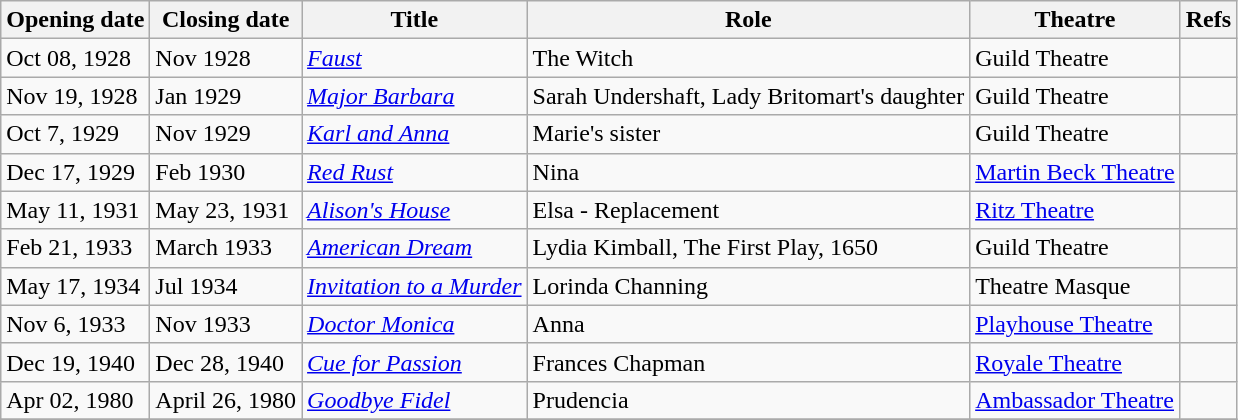<table class="wikitable">
<tr>
<th scope="col">Opening date</th>
<th scope="col">Closing date</th>
<th scope="col">Title</th>
<th scope="col">Role</th>
<th scope="col">Theatre</th>
<th scope="col">Refs</th>
</tr>
<tr>
<td scope="row">Oct 08, 1928</td>
<td>Nov 1928</td>
<td><em><a href='#'>Faust</a></em></td>
<td>The Witch</td>
<td>Guild Theatre</td>
<td></td>
</tr>
<tr>
<td scope="row">Nov 19, 1928</td>
<td>Jan 1929</td>
<td><em><a href='#'>Major Barbara</a></em></td>
<td>Sarah Undershaft, Lady Britomart's daughter</td>
<td>Guild Theatre</td>
<td></td>
</tr>
<tr>
<td scope="row">Oct 7, 1929</td>
<td>Nov 1929</td>
<td><em><a href='#'>Karl and Anna</a></em></td>
<td>Marie's sister</td>
<td>Guild Theatre</td>
<td></td>
</tr>
<tr>
<td scope="row">Dec 17, 1929</td>
<td>Feb 1930</td>
<td><em><a href='#'>Red Rust</a></em></td>
<td>Nina</td>
<td><a href='#'>Martin Beck Theatre</a></td>
<td></td>
</tr>
<tr>
<td scope="row">May 11, 1931</td>
<td>May 23, 1931</td>
<td><em><a href='#'>Alison's House</a></em></td>
<td>Elsa - Replacement</td>
<td><a href='#'>Ritz Theatre</a></td>
<td></td>
</tr>
<tr>
<td scope="row">Feb 21, 1933</td>
<td>March 1933</td>
<td><em><a href='#'>American Dream</a></em></td>
<td>Lydia Kimball, The First Play, 1650</td>
<td>Guild Theatre</td>
<td></td>
</tr>
<tr>
<td scope="row">May 17, 1934</td>
<td>Jul 1934</td>
<td><em><a href='#'>Invitation to a Murder</a></em></td>
<td>Lorinda Channing</td>
<td>Theatre Masque</td>
<td></td>
</tr>
<tr>
<td scope="row">Nov 6, 1933</td>
<td>Nov 1933</td>
<td><em><a href='#'>Doctor Monica</a></em></td>
<td>Anna</td>
<td><a href='#'>Playhouse Theatre</a></td>
<td></td>
</tr>
<tr>
<td scope="row">Dec 19, 1940</td>
<td>Dec 28, 1940</td>
<td><em><a href='#'>Cue for Passion</a></em></td>
<td>Frances Chapman</td>
<td><a href='#'>Royale Theatre</a></td>
<td></td>
</tr>
<tr>
<td scope="row">Apr 02, 1980</td>
<td>April 26, 1980</td>
<td><em><a href='#'>Goodbye Fidel</a></em></td>
<td>Prudencia</td>
<td><a href='#'>Ambassador Theatre</a></td>
<td></td>
</tr>
<tr>
</tr>
</table>
